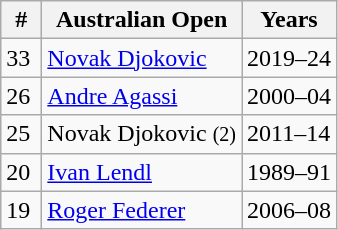<table class="wikitable" style="display:inline-table;">
<tr>
<th width=20>#</th>
<th>Australian Open</th>
<th>Years</th>
</tr>
<tr>
<td>33</td>
<td> <a href='#'>Novak Djokovic</a></td>
<td>2019–24</td>
</tr>
<tr>
<td>26</td>
<td> <a href='#'>Andre Agassi</a></td>
<td>2000–04</td>
</tr>
<tr>
<td>25</td>
<td> Novak Djokovic <small>(2)</small></td>
<td>2011–14</td>
</tr>
<tr>
<td>20</td>
<td> <a href='#'>Ivan Lendl</a></td>
<td>1989–91</td>
</tr>
<tr>
<td>19</td>
<td> <a href='#'>Roger Federer</a></td>
<td>2006–08</td>
</tr>
</table>
